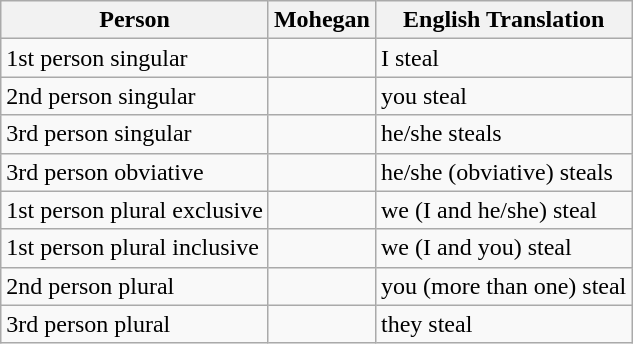<table class="wikitable">
<tr>
<th>Person</th>
<th>Mohegan</th>
<th>English Translation</th>
</tr>
<tr>
<td>1st person singular</td>
<td></td>
<td>I steal</td>
</tr>
<tr>
<td>2nd person singular</td>
<td></td>
<td>you steal</td>
</tr>
<tr>
<td>3rd person singular</td>
<td></td>
<td>he/she steals</td>
</tr>
<tr>
<td>3rd person obviative</td>
<td></td>
<td>he/she (obviative) steals</td>
</tr>
<tr>
<td>1st person plural exclusive</td>
<td></td>
<td>we (I and he/she) steal</td>
</tr>
<tr>
<td>1st person plural inclusive</td>
<td></td>
<td>we (I and you) steal</td>
</tr>
<tr>
<td>2nd person plural</td>
<td></td>
<td>you (more than one) steal</td>
</tr>
<tr>
<td>3rd person plural</td>
<td></td>
<td>they steal</td>
</tr>
</table>
